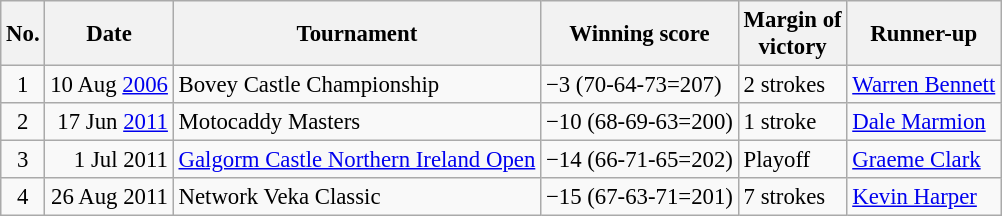<table class="wikitable" style="font-size:95%;">
<tr>
<th>No.</th>
<th>Date</th>
<th>Tournament</th>
<th>Winning score</th>
<th>Margin of<br>victory</th>
<th>Runner-up</th>
</tr>
<tr>
<td align=center>1</td>
<td align=right>10 Aug <a href='#'>2006</a></td>
<td>Bovey Castle Championship</td>
<td>−3 (70-64-73=207)</td>
<td>2 strokes</td>
<td> <a href='#'>Warren Bennett</a></td>
</tr>
<tr>
<td align=center>2</td>
<td align=right>17 Jun <a href='#'>2011</a></td>
<td>Motocaddy Masters</td>
<td>−10 (68-69-63=200)</td>
<td>1 stroke</td>
<td> <a href='#'>Dale Marmion</a></td>
</tr>
<tr>
<td align=center>3</td>
<td align=right>1 Jul 2011</td>
<td><a href='#'>Galgorm Castle Northern Ireland Open</a></td>
<td>−14 (66-71-65=202)</td>
<td>Playoff</td>
<td> <a href='#'>Graeme Clark</a></td>
</tr>
<tr>
<td align=center>4</td>
<td align=right>26 Aug 2011</td>
<td>Network Veka Classic</td>
<td>−15 (67-63-71=201)</td>
<td>7 strokes</td>
<td> <a href='#'>Kevin Harper</a></td>
</tr>
</table>
